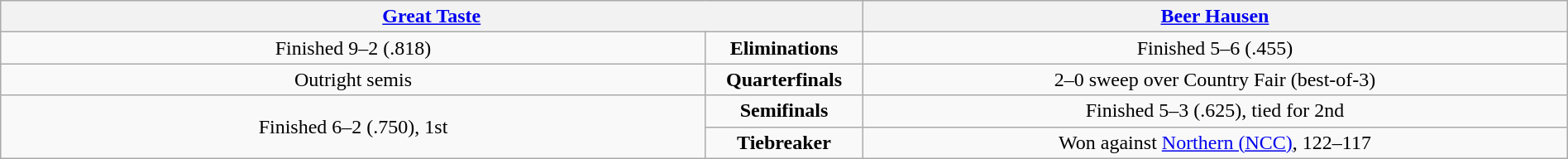<table class="wikitable" style="width:100%;">
<tr align=center>
<th colspan="2" style="width:45%;"><a href='#'>Great Taste</a></th>
<th colspan="2" style="width:45%;"><a href='#'>Beer Hausen</a></th>
</tr>
<tr align=center>
<td>Finished 9–2 (.818)</td>
<td colspan=2><strong>Eliminations</strong></td>
<td>Finished 5–6 (.455)</td>
</tr>
<tr align=center>
<td>Outright semis</td>
<td colspan=2><strong>Quarterfinals</strong></td>
<td>2–0 sweep over Country Fair (best-of-3)</td>
</tr>
<tr align=center>
<td rowspan="2" style="width:45%;">Finished 6–2 (.750), 1st</td>
<td colspan=2><strong>Semifinals</strong></td>
<td>Finished 5–3 (.625), tied for 2nd</td>
</tr>
<tr align=center>
<td colspan=2><strong>Tiebreaker</strong></td>
<td>Won against <a href='#'>Northern (NCC)</a>, 122–117</td>
</tr>
</table>
